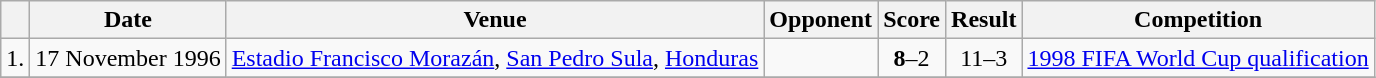<table class="wikitable">
<tr>
<th></th>
<th>Date</th>
<th>Venue</th>
<th>Opponent</th>
<th>Score</th>
<th>Result</th>
<th>Competition</th>
</tr>
<tr>
<td align="center">1.</td>
<td>17 November 1996</td>
<td><a href='#'>Estadio Francisco Morazán</a>, <a href='#'>San Pedro Sula</a>, <a href='#'>Honduras</a></td>
<td></td>
<td align="center"><strong>8</strong>–2</td>
<td align="center">11–3</td>
<td><a href='#'>1998 FIFA World Cup qualification</a></td>
</tr>
<tr>
</tr>
</table>
